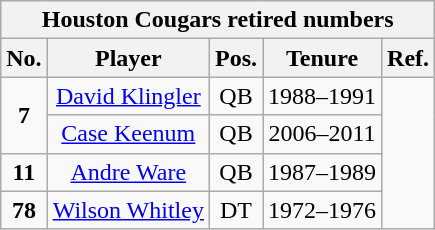<table class="wikitable" style="text-align:center">
<tr>
<th colspan=6 style =><strong>Houston Cougars retired numbers</strong></th>
</tr>
<tr>
<th style = >No.</th>
<th style = >Player</th>
<th style = >Pos.</th>
<th style = >Tenure</th>
<th style = >Ref.</th>
</tr>
<tr>
<td rowspan="2"><strong>7</strong></td>
<td><a href='#'>David Klingler</a></td>
<td>QB</td>
<td>1988–1991</td>
<td rowspan="4"></td>
</tr>
<tr>
<td><a href='#'>Case Keenum</a></td>
<td>QB</td>
<td>2006–2011</td>
</tr>
<tr>
<td><strong>11</strong></td>
<td><a href='#'>Andre Ware</a></td>
<td>QB</td>
<td>1987–1989</td>
</tr>
<tr>
<td><strong>78</strong></td>
<td><a href='#'>Wilson Whitley</a></td>
<td>DT</td>
<td>1972–1976</td>
</tr>
</table>
